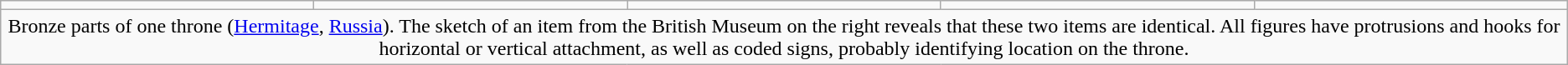<table Class = "wikitable" style="text-align:center">
<tr>
<td></td>
<td></td>
<td></td>
<td></td>
<td></td>
</tr>
<tr>
<td colspan = 5>Bronze parts of one throne (<a href='#'>Hermitage</a>, <a href='#'>Russia</a>). The sketch of an item from the British Museum on the right reveals that these two items are identical. All figures have protrusions and hooks for horizontal or vertical attachment, as well as coded signs, probably identifying location on the throne.</td>
</tr>
</table>
